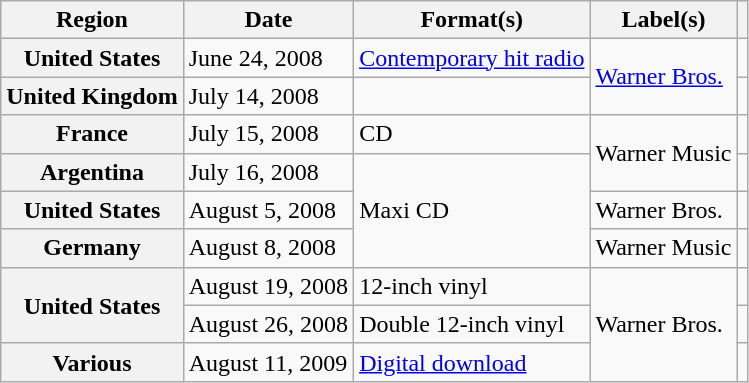<table class="wikitable plainrowheaders">
<tr>
<th scope="col">Region</th>
<th scope="col">Date</th>
<th scope="col">Format(s)</th>
<th scope="col">Label(s)</th>
<th scope="col"></th>
</tr>
<tr>
<th scope="row">United States</th>
<td>June 24, 2008</td>
<td><a href='#'>Contemporary hit radio</a></td>
<td rowspan="2"><a href='#'>Warner Bros.</a></td>
<td></td>
</tr>
<tr>
<th scope="row">United Kingdom</th>
<td>July 14, 2008</td>
<td></td>
<td></td>
</tr>
<tr>
<th scope="row">France</th>
<td>July 15, 2008</td>
<td>CD</td>
<td rowspan="2">Warner Music</td>
<td></td>
</tr>
<tr>
<th scope="row">Argentina</th>
<td>July 16, 2008</td>
<td rowspan="3">Maxi CD</td>
<td></td>
</tr>
<tr>
<th scope="row">United States</th>
<td>August 5, 2008</td>
<td>Warner Bros.</td>
<td></td>
</tr>
<tr>
<th scope="row">Germany</th>
<td>August 8, 2008</td>
<td>Warner Music</td>
<td></td>
</tr>
<tr>
<th scope="row" rowspan="2">United States</th>
<td>August 19, 2008</td>
<td>12-inch vinyl</td>
<td rowspan="3">Warner Bros.</td>
<td></td>
</tr>
<tr>
<td>August 26, 2008</td>
<td>Double 12-inch vinyl</td>
<td></td>
</tr>
<tr>
<th scope="row">Various</th>
<td>August 11, 2009</td>
<td><a href='#'>Digital download</a> </td>
<td></td>
</tr>
</table>
